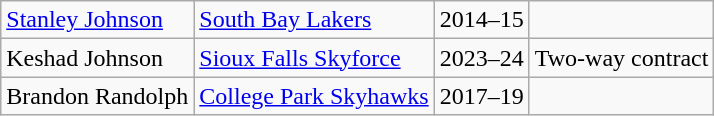<table class="sortable wikitable">
<tr>
<td><a href='#'>Stanley Johnson</a></td>
<td><a href='#'>South Bay Lakers</a></td>
<td>2014–15</td>
<td></td>
</tr>
<tr>
<td>Keshad Johnson</td>
<td><a href='#'>Sioux Falls Skyforce</a></td>
<td>2023–24</td>
<td>Two-way contract</td>
</tr>
<tr>
<td>Brandon Randolph</td>
<td><a href='#'>College Park Skyhawks</a></td>
<td>2017–19</td>
<td></td>
</tr>
</table>
